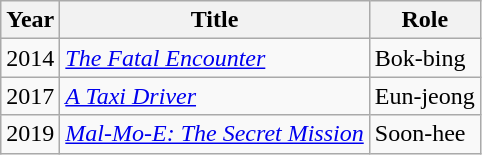<table class="wikitable sortable">
<tr>
<th>Year</th>
<th>Title</th>
<th>Role</th>
</tr>
<tr>
<td>2014</td>
<td><em><a href='#'>The Fatal Encounter</a></em></td>
<td>Bok-bing</td>
</tr>
<tr>
<td>2017</td>
<td><em><a href='#'>A Taxi Driver</a></em></td>
<td>Eun-jeong</td>
</tr>
<tr>
<td>2019</td>
<td><em><a href='#'>Mal-Mo-E: The Secret Mission</a></em></td>
<td>Soon-hee</td>
</tr>
</table>
